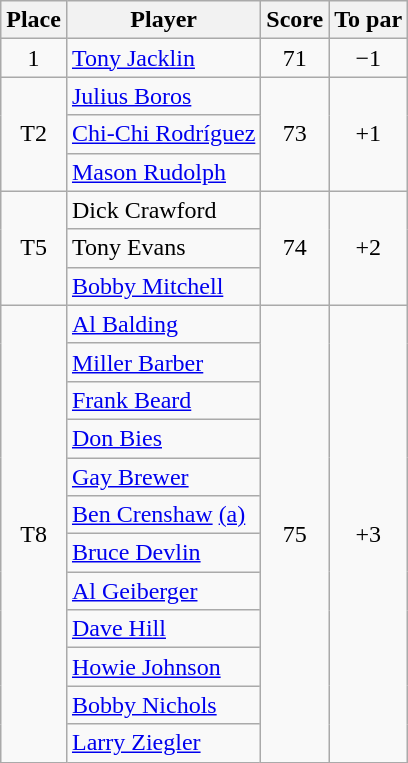<table class=wikitable>
<tr>
<th>Place</th>
<th>Player</th>
<th>Score</th>
<th>To par</th>
</tr>
<tr>
<td align=center>1</td>
<td> <a href='#'>Tony Jacklin</a></td>
<td align=center>71</td>
<td align=center>−1</td>
</tr>
<tr>
<td rowspan=3 align=center>T2</td>
<td> <a href='#'>Julius Boros</a></td>
<td rowspan=3 align=center>73</td>
<td rowspan=3 align=center>+1</td>
</tr>
<tr>
<td> <a href='#'>Chi-Chi Rodríguez</a></td>
</tr>
<tr>
<td> <a href='#'>Mason Rudolph</a></td>
</tr>
<tr>
<td rowspan=3 align=center>T5</td>
<td> Dick Crawford</td>
<td rowspan=3 align=center>74</td>
<td rowspan=3 align=center>+2</td>
</tr>
<tr>
<td> Tony Evans</td>
</tr>
<tr>
<td> <a href='#'>Bobby Mitchell</a></td>
</tr>
<tr>
<td rowspan=12 align=center>T8</td>
<td> <a href='#'>Al Balding</a></td>
<td rowspan=12 align=center>75</td>
<td rowspan=12 align=center>+3</td>
</tr>
<tr>
<td> <a href='#'>Miller Barber</a></td>
</tr>
<tr>
<td> <a href='#'>Frank Beard</a></td>
</tr>
<tr>
<td> <a href='#'>Don Bies</a></td>
</tr>
<tr>
<td> <a href='#'>Gay Brewer</a></td>
</tr>
<tr>
<td> <a href='#'>Ben Crenshaw</a> <a href='#'>(a)</a></td>
</tr>
<tr>
<td> <a href='#'>Bruce Devlin</a></td>
</tr>
<tr>
<td> <a href='#'>Al Geiberger</a></td>
</tr>
<tr>
<td> <a href='#'>Dave Hill</a></td>
</tr>
<tr>
<td> <a href='#'>Howie Johnson</a></td>
</tr>
<tr>
<td> <a href='#'>Bobby Nichols</a></td>
</tr>
<tr>
<td> <a href='#'>Larry Ziegler</a></td>
</tr>
</table>
